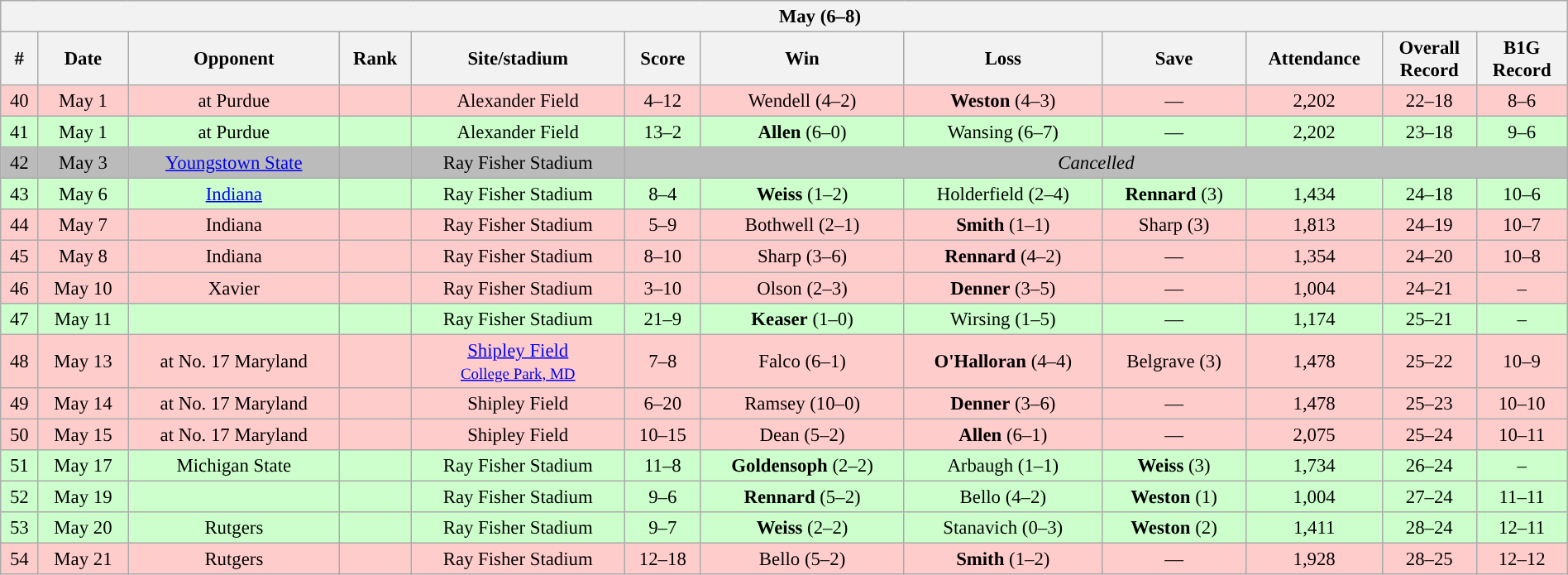<table class="wikitable collapsible collapsed" style="margin:auto; width:100%; text-align:center; font-size:95%">
<tr>
<th colspan=12 style="padding-left:4em;">May (6–8)</th>
</tr>
<tr>
<th>#</th>
<th>Date</th>
<th>Opponent</th>
<th>Rank</th>
<th>Site/stadium</th>
<th>Score</th>
<th>Win</th>
<th>Loss</th>
<th>Save</th>
<th>Attendance</th>
<th>Overall<br>Record</th>
<th>B1G<br>Record</th>
</tr>
<tr align="center" bgcolor="#ffcccc">
<td>40</td>
<td>May 1</td>
<td>at Purdue</td>
<td></td>
<td>Alexander Field</td>
<td>4–12</td>
<td>Wendell (4–2)</td>
<td><strong>Weston</strong> (4–3)</td>
<td>—</td>
<td>2,202</td>
<td>22–18</td>
<td>8–6</td>
</tr>
<tr align="center" bgcolor="#ccffcc">
<td>41</td>
<td>May 1</td>
<td>at Purdue</td>
<td></td>
<td>Alexander Field</td>
<td>13–2</td>
<td><strong>Allen</strong> (6–0)</td>
<td>Wansing (6–7)</td>
<td>—</td>
<td>2,202</td>
<td>23–18</td>
<td>9–6</td>
</tr>
<tr align="center" bgcolor="#bbbbbb">
<td>42</td>
<td>May 3</td>
<td><a href='#'>Youngstown State</a></td>
<td></td>
<td>Ray Fisher Stadium</td>
<td colspan=9><em>Cancelled</em></td>
</tr>
<tr align="center" bgcolor="#ccffcc">
<td>43</td>
<td>May 6</td>
<td><a href='#'>Indiana</a></td>
<td></td>
<td>Ray Fisher Stadium</td>
<td>8–4</td>
<td><strong>Weiss</strong> (1–2)</td>
<td>Holderfield (2–4)</td>
<td><strong>Rennard</strong> (3)</td>
<td>1,434</td>
<td>24–18</td>
<td>10–6</td>
</tr>
<tr align="center" bgcolor="#ffcccc">
<td>44</td>
<td>May 7</td>
<td>Indiana</td>
<td></td>
<td>Ray Fisher Stadium</td>
<td>5–9</td>
<td>Bothwell (2–1)</td>
<td><strong>Smith</strong> (1–1)</td>
<td>Sharp (3)</td>
<td>1,813</td>
<td>24–19</td>
<td>10–7</td>
</tr>
<tr align="center" bgcolor="#ffcccc">
<td>45</td>
<td>May 8</td>
<td>Indiana</td>
<td></td>
<td>Ray Fisher Stadium</td>
<td>8–10</td>
<td>Sharp (3–6)</td>
<td><strong>Rennard</strong> (4–2)</td>
<td>—</td>
<td>1,354</td>
<td>24–20</td>
<td>10–8</td>
</tr>
<tr align="center" bgcolor="#ffcccc">
<td>46</td>
<td>May 10</td>
<td>Xavier</td>
<td></td>
<td>Ray Fisher Stadium</td>
<td>3–10</td>
<td>Olson (2–3)</td>
<td><strong>Denner</strong> (3–5)</td>
<td>—</td>
<td>1,004</td>
<td>24–21</td>
<td>–</td>
</tr>
<tr align="center" bgcolor="#ccffcc">
<td>47</td>
<td>May 11</td>
<td></td>
<td></td>
<td>Ray Fisher Stadium</td>
<td>21–9</td>
<td><strong>Keaser</strong> (1–0)</td>
<td>Wirsing (1–5)</td>
<td>—</td>
<td>1,174</td>
<td>25–21</td>
<td>–</td>
</tr>
<tr align="center" bgcolor="#ffcccc">
<td>48</td>
<td>May 13</td>
<td>at No. 17 Maryland</td>
<td></td>
<td><a href='#'>Shipley Field</a><br><small><a href='#'>College Park, MD</a></small></td>
<td>7–8</td>
<td>Falco (6–1)</td>
<td><strong>O'Halloran</strong> (4–4)</td>
<td>Belgrave (3)</td>
<td>1,478</td>
<td>25–22</td>
<td>10–9</td>
</tr>
<tr align="center" bgcolor="#ffcccc">
<td>49</td>
<td>May 14</td>
<td>at No. 17 Maryland</td>
<td></td>
<td>Shipley Field</td>
<td>6–20</td>
<td>Ramsey (10–0)</td>
<td><strong>Denner</strong> (3–6)</td>
<td>—</td>
<td>1,478</td>
<td>25–23</td>
<td>10–10</td>
</tr>
<tr align="center" bgcolor="#ffcccc">
<td>50</td>
<td>May 15</td>
<td>at No. 17 Maryland</td>
<td></td>
<td>Shipley Field</td>
<td>10–15</td>
<td>Dean (5–2)</td>
<td><strong>Allen</strong> (6–1)</td>
<td>—</td>
<td>2,075</td>
<td>25–24</td>
<td>10–11</td>
</tr>
<tr align="center" bgcolor="#ccffcc">
<td>51</td>
<td>May 17</td>
<td>Michigan State</td>
<td></td>
<td>Ray Fisher Stadium</td>
<td>11–8</td>
<td><strong>Goldensoph</strong> (2–2)</td>
<td>Arbaugh (1–1)</td>
<td><strong>Weiss</strong> (3)</td>
<td>1,734</td>
<td>26–24</td>
<td>–</td>
</tr>
<tr align="center" bgcolor="#ccffcc">
<td>52</td>
<td>May 19</td>
<td></td>
<td></td>
<td>Ray Fisher Stadium</td>
<td>9–6</td>
<td><strong>Rennard</strong> (5–2)</td>
<td>Bello (4–2)</td>
<td><strong>Weston</strong> (1)</td>
<td>1,004</td>
<td>27–24</td>
<td>11–11</td>
</tr>
<tr align="center" bgcolor="#ccffcc">
<td>53</td>
<td>May 20</td>
<td>Rutgers</td>
<td></td>
<td>Ray Fisher Stadium</td>
<td>9–7</td>
<td><strong>Weiss</strong> (2–2)</td>
<td>Stanavich (0–3)</td>
<td><strong>Weston</strong> (2)</td>
<td>1,411</td>
<td>28–24</td>
<td>12–11</td>
</tr>
<tr align="center" bgcolor="#ffcccc">
<td>54</td>
<td>May 21</td>
<td>Rutgers</td>
<td></td>
<td>Ray Fisher Stadium</td>
<td>12–18</td>
<td>Bello (5–2)</td>
<td><strong>Smith</strong> (1–2)</td>
<td>—</td>
<td>1,928</td>
<td>28–25</td>
<td>12–12</td>
</tr>
</table>
